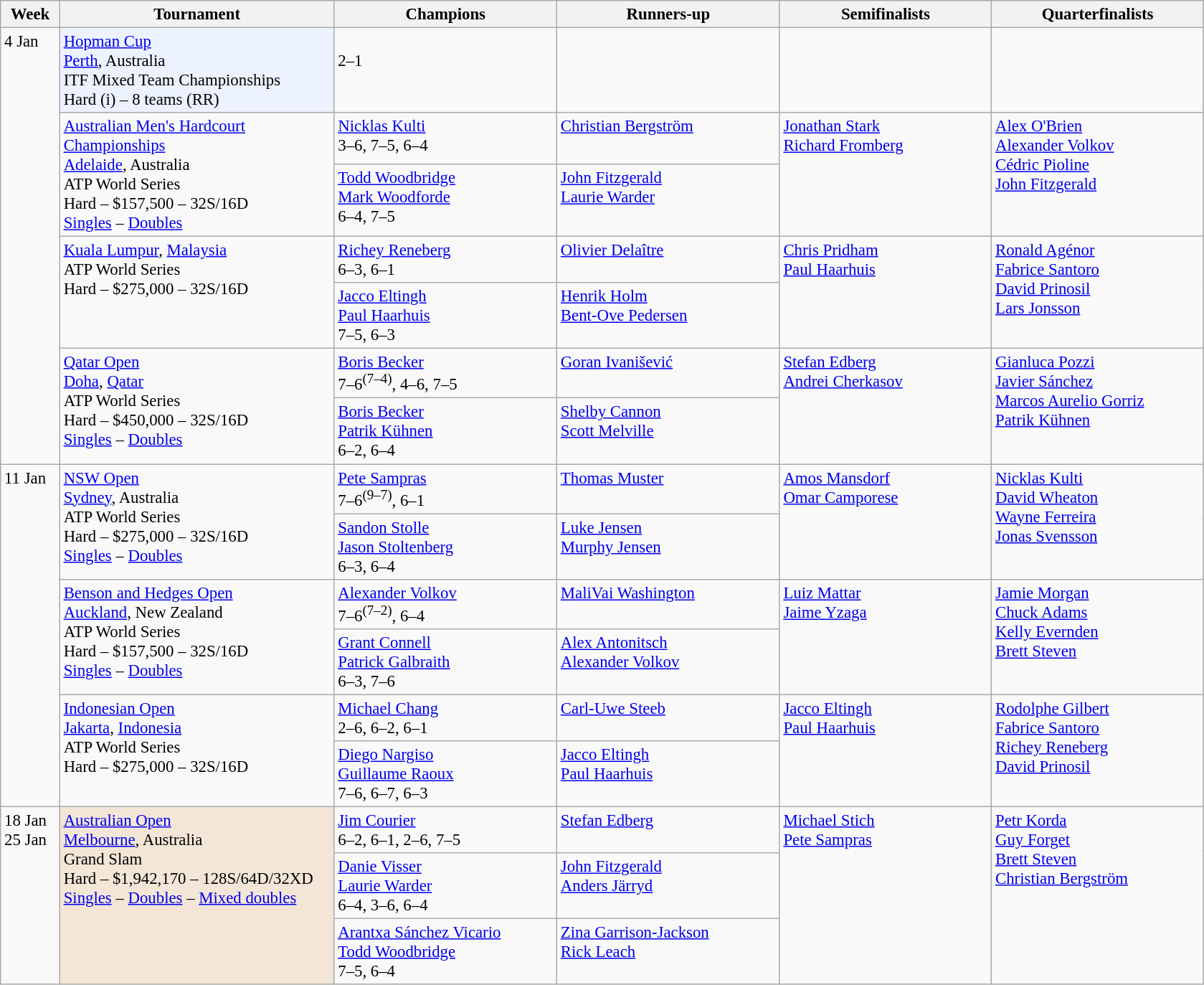<table class=wikitable style=font-size:95%>
<tr>
<th style="width:48px;">Week</th>
<th style="width:248px;">Tournament</th>
<th style="width:200px;">Champions</th>
<th style="width:200px;">Runners-up</th>
<th style="width:190px;">Semifinalists</th>
<th style="width:190px;">Quarterfinalists</th>
</tr>
<tr valign=top>
<td rowspan=7>4 Jan</td>
<td style="background:#ECF2FF;"><a href='#'>Hopman Cup</a><br> <a href='#'>Perth</a>, Australia<br>ITF Mixed Team Championships<br> Hard (i) – 8 teams (RR)</td>
<td><br>2–1</td>
<td></td>
<td><br></td>
<td><br><br><br></td>
</tr>
<tr valign=top>
<td rowspan=2><a href='#'>Australian Men's Hardcourt Championships</a> <br> <a href='#'>Adelaide</a>, Australia<br>ATP World Series<br>Hard – $157,500 – 32S/16D <br> <a href='#'>Singles</a> – <a href='#'>Doubles</a></td>
<td> <a href='#'>Nicklas Kulti</a><br> 3–6, 7–5, 6–4</td>
<td> <a href='#'>Christian Bergström</a></td>
<td rowspan=2> <a href='#'>Jonathan Stark</a><br> <a href='#'>Richard Fromberg</a></td>
<td rowspan=2> <a href='#'>Alex O'Brien</a><br> <a href='#'>Alexander Volkov</a><br> <a href='#'>Cédric Pioline</a><br> <a href='#'>John Fitzgerald</a></td>
</tr>
<tr valign=top>
<td> <a href='#'>Todd Woodbridge</a> <br>  <a href='#'>Mark Woodforde</a><br> 6–4, 7–5</td>
<td> <a href='#'>John Fitzgerald</a> <br>  <a href='#'>Laurie Warder</a></td>
</tr>
<tr valign=top>
<td rowspan=2><a href='#'>Kuala Lumpur</a>, <a href='#'>Malaysia</a><br>ATP World Series<br>Hard – $275,000 – 32S/16D</td>
<td> <a href='#'>Richey Reneberg</a><br> 6–3, 6–1</td>
<td> <a href='#'>Olivier Delaître</a></td>
<td rowspan=2> <a href='#'>Chris Pridham</a><br> <a href='#'>Paul Haarhuis</a></td>
<td rowspan=2> <a href='#'>Ronald Agénor</a><br> <a href='#'>Fabrice Santoro</a><br> <a href='#'>David Prinosil</a><br> <a href='#'>Lars Jonsson</a></td>
</tr>
<tr valign=top>
<td> <a href='#'>Jacco Eltingh</a> <br>  <a href='#'>Paul Haarhuis</a><br> 7–5, 6–3</td>
<td> <a href='#'>Henrik Holm</a> <br>  <a href='#'>Bent-Ove Pedersen</a></td>
</tr>
<tr valign=top>
<td rowspan=2><a href='#'>Qatar Open</a> <br> <a href='#'>Doha</a>, <a href='#'>Qatar</a><br>ATP World Series<br>Hard – $450,000 – 32S/16D <br> <a href='#'>Singles</a> – <a href='#'>Doubles</a></td>
<td> <a href='#'>Boris Becker</a><br> 7–6<sup>(7–4)</sup>, 4–6, 7–5</td>
<td> <a href='#'>Goran Ivanišević</a></td>
<td rowspan=2> <a href='#'>Stefan Edberg</a><br> <a href='#'>Andrei Cherkasov</a></td>
<td rowspan=2> <a href='#'>Gianluca Pozzi</a><br> <a href='#'>Javier Sánchez</a><br> <a href='#'>Marcos Aurelio Gorriz</a><br> <a href='#'>Patrik Kühnen</a></td>
</tr>
<tr valign=top>
<td> <a href='#'>Boris Becker</a> <br>  <a href='#'>Patrik Kühnen</a><br> 6–2, 6–4</td>
<td> <a href='#'>Shelby Cannon</a> <br>  <a href='#'>Scott Melville</a></td>
</tr>
<tr valign=top>
<td rowspan=6>11 Jan</td>
<td rowspan=2><a href='#'>NSW Open</a> <br> <a href='#'>Sydney</a>, Australia<br>ATP World Series<br>Hard – $275,000 – 32S/16D <br> <a href='#'>Singles</a> – <a href='#'>Doubles</a></td>
<td> <a href='#'>Pete Sampras</a><br> 7–6<sup>(9–7)</sup>, 6–1</td>
<td> <a href='#'>Thomas Muster</a></td>
<td rowspan=2> <a href='#'>Amos Mansdorf</a><br> <a href='#'>Omar Camporese</a></td>
<td rowspan=2> <a href='#'>Nicklas Kulti</a><br> <a href='#'>David Wheaton</a><br> <a href='#'>Wayne Ferreira</a><br> <a href='#'>Jonas Svensson</a></td>
</tr>
<tr valign=top>
<td> <a href='#'>Sandon Stolle</a> <br>  <a href='#'>Jason Stoltenberg</a><br> 6–3, 6–4</td>
<td> <a href='#'>Luke Jensen</a> <br>  <a href='#'>Murphy Jensen</a></td>
</tr>
<tr valign=top>
<td rowspan=2><a href='#'>Benson and Hedges Open</a> <br> <a href='#'>Auckland</a>, New Zealand<br>ATP World Series<br>Hard – $157,500 – 32S/16D <br> <a href='#'>Singles</a> – <a href='#'>Doubles</a></td>
<td> <a href='#'>Alexander Volkov</a><br> 7–6<sup>(7–2)</sup>, 6–4</td>
<td> <a href='#'>MaliVai Washington</a></td>
<td rowspan=2> <a href='#'>Luiz Mattar</a><br> <a href='#'>Jaime Yzaga</a></td>
<td rowspan=2> <a href='#'>Jamie Morgan</a><br> <a href='#'>Chuck Adams</a><br> <a href='#'>Kelly Evernden</a><br> <a href='#'>Brett Steven</a></td>
</tr>
<tr valign=top>
<td> <a href='#'>Grant Connell</a> <br>  <a href='#'>Patrick Galbraith</a><br> 6–3, 7–6</td>
<td> <a href='#'>Alex Antonitsch</a> <br>  <a href='#'>Alexander Volkov</a></td>
</tr>
<tr valign=top>
<td rowspan=2><a href='#'>Indonesian Open</a> <br> <a href='#'>Jakarta</a>, <a href='#'>Indonesia</a><br>ATP World Series<br>Hard – $275,000 – 32S/16D</td>
<td> <a href='#'>Michael Chang</a><br> 2–6, 6–2, 6–1</td>
<td> <a href='#'>Carl-Uwe Steeb</a></td>
<td rowspan=2> <a href='#'>Jacco Eltingh</a><br> <a href='#'>Paul Haarhuis</a></td>
<td rowspan=2> <a href='#'>Rodolphe Gilbert</a><br> <a href='#'>Fabrice Santoro</a><br> <a href='#'>Richey Reneberg</a><br> <a href='#'>David Prinosil</a></td>
</tr>
<tr valign=top>
<td> <a href='#'>Diego Nargiso</a> <br>  <a href='#'>Guillaume Raoux</a><br> 7–6, 6–7, 6–3</td>
<td> <a href='#'>Jacco Eltingh</a> <br>  <a href='#'>Paul Haarhuis</a></td>
</tr>
<tr valign=top>
<td rowspan=3>18 Jan<br>25 Jan</td>
<td rowspan=3 bgcolor=#F3E6D7><a href='#'>Australian Open</a><br> <a href='#'>Melbourne</a>, Australia<br>Grand Slam<br>Hard – $1,942,170 – 128S/64D/32XD <br> <a href='#'>Singles</a> – <a href='#'>Doubles</a> – <a href='#'>Mixed doubles</a></td>
<td> <a href='#'>Jim Courier</a><br>6–2, 6–1, 2–6, 7–5</td>
<td> <a href='#'>Stefan Edberg</a></td>
<td rowspan=3> <a href='#'>Michael Stich</a> <br>  <a href='#'>Pete Sampras</a></td>
<td rowspan=3> <a href='#'>Petr Korda</a> <br>  <a href='#'>Guy Forget</a> <br>  <a href='#'>Brett Steven</a> <br>  <a href='#'>Christian Bergström</a></td>
</tr>
<tr valign=top>
<td> <a href='#'>Danie Visser</a> <br>  <a href='#'>Laurie Warder</a><br> 6–4, 3–6, 6–4</td>
<td> <a href='#'>John Fitzgerald</a> <br>  <a href='#'>Anders Järryd</a></td>
</tr>
<tr valign=top>
<td> <a href='#'>Arantxa Sánchez Vicario</a> <br>  <a href='#'>Todd Woodbridge</a><br> 7–5, 6–4</td>
<td> <a href='#'>Zina Garrison-Jackson</a> <br>  <a href='#'>Rick Leach</a></td>
</tr>
</table>
